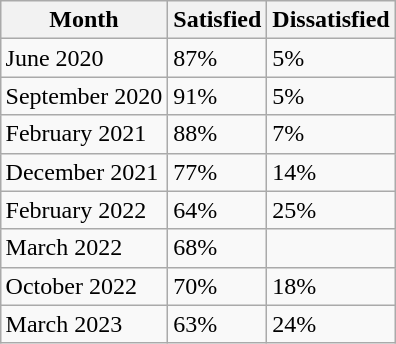<table class="wikitable" align="right">
<tr>
<th>Month</th>
<th>Satisfied</th>
<th>Dissatisfied</th>
</tr>
<tr>
<td>June 2020</td>
<td>87%</td>
<td>5%</td>
</tr>
<tr>
<td>September 2020</td>
<td>91%</td>
<td>5%</td>
</tr>
<tr>
<td>February 2021</td>
<td>88%</td>
<td>7%</td>
</tr>
<tr>
<td>December 2021</td>
<td>77%</td>
<td>14%</td>
</tr>
<tr>
<td>February 2022</td>
<td>64%</td>
<td>25%</td>
</tr>
<tr>
<td>March 2022</td>
<td>68%</td>
<td></td>
</tr>
<tr>
<td>October 2022</td>
<td>70%</td>
<td>18%</td>
</tr>
<tr>
<td>March 2023</td>
<td>63%</td>
<td>24%</td>
</tr>
</table>
